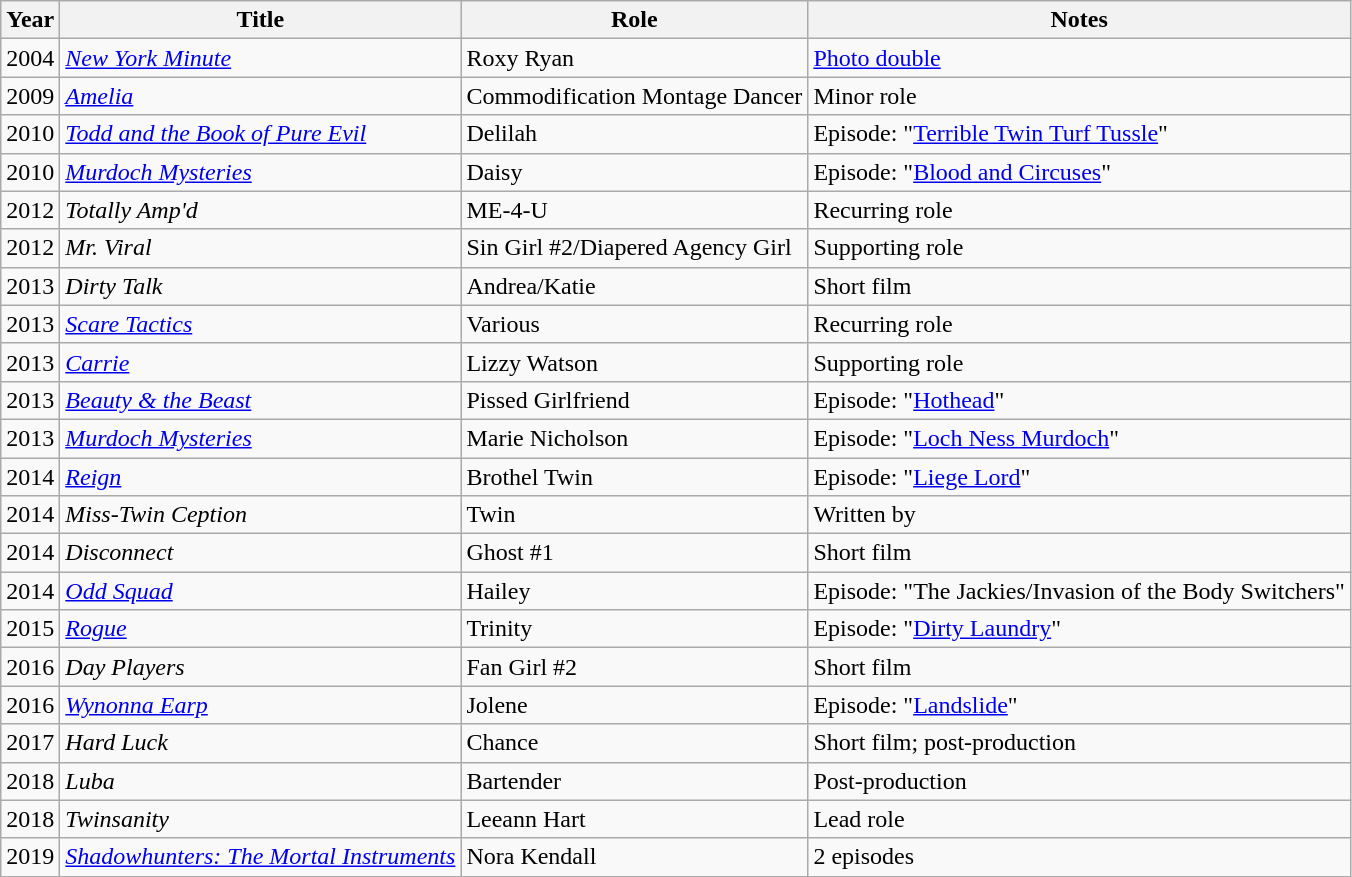<table class="wikitable sortable">
<tr>
<th>Year</th>
<th>Title</th>
<th>Role</th>
<th class="unsortable">Notes</th>
</tr>
<tr>
<td>2004</td>
<td><em><a href='#'>New York Minute</a></em></td>
<td>Roxy Ryan</td>
<td><a href='#'>Photo double</a></td>
</tr>
<tr>
<td>2009</td>
<td><em><a href='#'>Amelia</a></em></td>
<td>Commodification Montage Dancer</td>
<td>Minor role</td>
</tr>
<tr>
<td>2010</td>
<td><em><a href='#'>Todd and the Book of Pure Evil</a></em></td>
<td>Delilah</td>
<td>Episode: "<a href='#'>Terrible Twin Turf Tussle</a>"</td>
</tr>
<tr>
<td>2010</td>
<td><em><a href='#'>Murdoch Mysteries</a></em></td>
<td>Daisy</td>
<td>Episode: "<a href='#'>Blood and Circuses</a>"</td>
</tr>
<tr>
<td>2012</td>
<td><em>Totally Amp'd</em></td>
<td>ME-4-U</td>
<td>Recurring role</td>
</tr>
<tr>
<td>2012</td>
<td><em>Mr. Viral</em></td>
<td>Sin Girl #2/Diapered Agency Girl</td>
<td>Supporting role</td>
</tr>
<tr>
<td>2013</td>
<td><em>Dirty Talk</em></td>
<td>Andrea/Katie</td>
<td>Short film</td>
</tr>
<tr>
<td>2013</td>
<td><em><a href='#'>Scare Tactics</a></em></td>
<td>Various</td>
<td>Recurring role</td>
</tr>
<tr>
<td>2013</td>
<td><em><a href='#'>Carrie</a></em></td>
<td>Lizzy Watson</td>
<td>Supporting role</td>
</tr>
<tr>
<td>2013</td>
<td><em><a href='#'>Beauty & the Beast</a></em></td>
<td>Pissed Girlfriend</td>
<td>Episode: "<a href='#'>Hothead</a>"</td>
</tr>
<tr>
<td>2013</td>
<td><em><a href='#'>Murdoch Mysteries</a></em></td>
<td>Marie Nicholson</td>
<td>Episode: "<a href='#'>Loch Ness Murdoch</a>"</td>
</tr>
<tr>
<td>2014</td>
<td><em><a href='#'>Reign</a></em></td>
<td>Brothel Twin</td>
<td>Episode: "<a href='#'>Liege Lord</a>"</td>
</tr>
<tr>
<td>2014</td>
<td><em>Miss-Twin Ception</em></td>
<td>Twin</td>
<td>Written by</td>
</tr>
<tr>
<td>2014</td>
<td><em>Disconnect</em></td>
<td>Ghost #1</td>
<td>Short film</td>
</tr>
<tr>
<td>2014</td>
<td><em><a href='#'>Odd Squad</a></em></td>
<td>Hailey</td>
<td>Episode: "The Jackies/Invasion of the Body Switchers"</td>
</tr>
<tr>
<td>2015</td>
<td><em><a href='#'>Rogue</a></em></td>
<td>Trinity</td>
<td>Episode: "<a href='#'>Dirty Laundry</a>"</td>
</tr>
<tr>
<td>2016</td>
<td><em>Day Players</em></td>
<td>Fan Girl #2</td>
<td>Short film</td>
</tr>
<tr>
<td>2016</td>
<td><em><a href='#'>Wynonna Earp</a></em></td>
<td>Jolene</td>
<td>Episode: "<a href='#'>Landslide</a>"</td>
</tr>
<tr>
<td>2017</td>
<td><em>Hard Luck</em></td>
<td>Chance</td>
<td>Short film; post-production</td>
</tr>
<tr>
<td>2018</td>
<td><em>Luba</em></td>
<td>Bartender</td>
<td>Post-production</td>
</tr>
<tr>
<td>2018</td>
<td><em>Twinsanity</em></td>
<td>Leeann Hart</td>
<td>Lead role</td>
</tr>
<tr>
<td>2019</td>
<td><em><a href='#'>Shadowhunters: The Mortal Instruments</a></em></td>
<td>Nora Kendall</td>
<td>2 episodes</td>
</tr>
</table>
